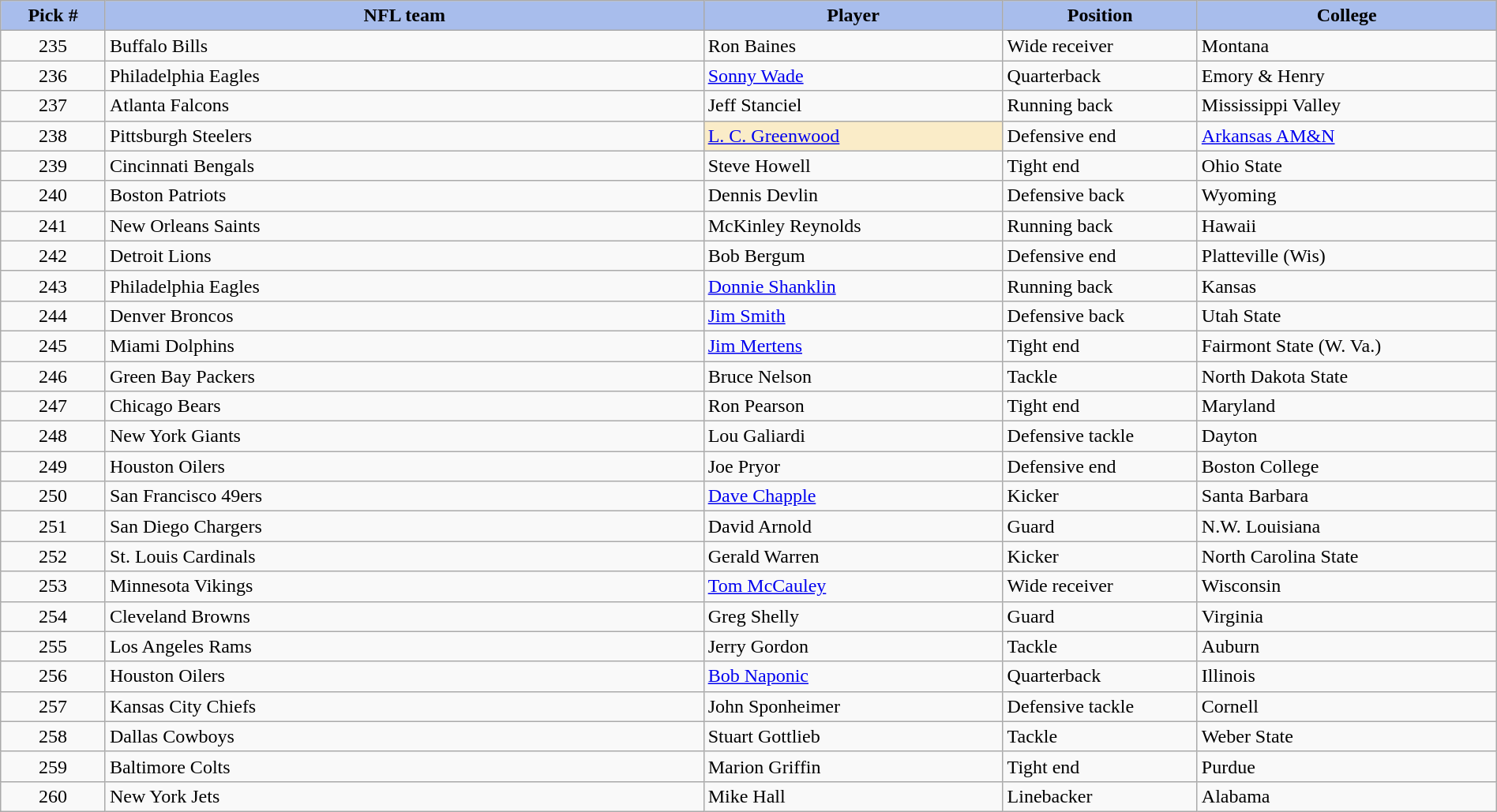<table class="wikitable sortable sortable" style="width: 100%">
<tr>
<th style="background:#A8BDEC;" width=7%>Pick #</th>
<th width=40% style="background:#A8BDEC;">NFL team</th>
<th width=20% style="background:#A8BDEC;">Player</th>
<th width=13% style="background:#A8BDEC;">Position</th>
<th style="background:#A8BDEC;">College</th>
</tr>
<tr>
<td align=center>235</td>
<td>Buffalo Bills</td>
<td>Ron Baines</td>
<td>Wide receiver</td>
<td>Montana</td>
</tr>
<tr>
<td align=center>236</td>
<td>Philadelphia Eagles</td>
<td><a href='#'>Sonny Wade</a></td>
<td>Quarterback</td>
<td>Emory & Henry</td>
</tr>
<tr>
<td align=center>237</td>
<td>Atlanta Falcons</td>
<td>Jeff Stanciel</td>
<td>Running back</td>
<td>Mississippi Valley</td>
</tr>
<tr>
<td align=center>238</td>
<td>Pittsburgh Steelers</td>
<td bgcolor="#faecc8"><a href='#'>L. C. Greenwood</a></td>
<td>Defensive end</td>
<td><a href='#'>Arkansas AM&N</a></td>
</tr>
<tr>
<td align=center>239</td>
<td>Cincinnati Bengals</td>
<td>Steve Howell</td>
<td>Tight end</td>
<td>Ohio State</td>
</tr>
<tr>
<td align=center>240</td>
<td>Boston Patriots</td>
<td>Dennis Devlin</td>
<td>Defensive back</td>
<td>Wyoming</td>
</tr>
<tr>
<td align=center>241</td>
<td>New Orleans Saints</td>
<td>McKinley Reynolds</td>
<td>Running back</td>
<td>Hawaii</td>
</tr>
<tr>
<td align=center>242</td>
<td>Detroit Lions</td>
<td>Bob Bergum</td>
<td>Defensive end</td>
<td>Platteville (Wis)</td>
</tr>
<tr>
<td align=center>243</td>
<td>Philadelphia Eagles</td>
<td><a href='#'>Donnie Shanklin</a></td>
<td>Running back</td>
<td>Kansas</td>
</tr>
<tr>
<td align=center>244</td>
<td>Denver Broncos</td>
<td><a href='#'>Jim Smith</a></td>
<td>Defensive back</td>
<td>Utah State</td>
</tr>
<tr>
<td align=center>245</td>
<td>Miami Dolphins</td>
<td><a href='#'>Jim Mertens</a></td>
<td>Tight end</td>
<td>Fairmont State (W. Va.)</td>
</tr>
<tr>
<td align=center>246</td>
<td>Green Bay Packers</td>
<td>Bruce Nelson</td>
<td>Tackle</td>
<td>North Dakota State</td>
</tr>
<tr>
<td align=center>247</td>
<td>Chicago Bears</td>
<td>Ron Pearson</td>
<td>Tight end</td>
<td>Maryland</td>
</tr>
<tr>
<td align=center>248</td>
<td>New York Giants</td>
<td>Lou Galiardi</td>
<td>Defensive  tackle</td>
<td>Dayton</td>
</tr>
<tr>
<td align=center>249</td>
<td>Houston Oilers</td>
<td>Joe Pryor</td>
<td>Defensive end</td>
<td>Boston College</td>
</tr>
<tr>
<td align=center>250</td>
<td>San Francisco 49ers</td>
<td><a href='#'>Dave Chapple</a></td>
<td>Kicker</td>
<td>Santa Barbara</td>
</tr>
<tr>
<td align=center>251</td>
<td>San Diego Chargers</td>
<td>David Arnold</td>
<td>Guard</td>
<td>N.W. Louisiana</td>
</tr>
<tr>
<td align=center>252</td>
<td>St. Louis Cardinals</td>
<td>Gerald Warren</td>
<td>Kicker</td>
<td>North Carolina State</td>
</tr>
<tr>
<td align=center>253</td>
<td>Minnesota Vikings</td>
<td><a href='#'>Tom McCauley</a></td>
<td>Wide receiver</td>
<td>Wisconsin</td>
</tr>
<tr>
<td align=center>254</td>
<td>Cleveland Browns</td>
<td>Greg Shelly</td>
<td>Guard</td>
<td>Virginia</td>
</tr>
<tr>
<td align=center>255</td>
<td>Los Angeles Rams</td>
<td>Jerry Gordon</td>
<td>Tackle</td>
<td>Auburn</td>
</tr>
<tr>
<td align=center>256</td>
<td>Houston Oilers</td>
<td><a href='#'>Bob Naponic</a></td>
<td>Quarterback</td>
<td>Illinois</td>
</tr>
<tr>
<td align=center>257</td>
<td>Kansas City Chiefs</td>
<td>John Sponheimer</td>
<td>Defensive  tackle</td>
<td>Cornell</td>
</tr>
<tr>
<td align=center>258</td>
<td>Dallas Cowboys</td>
<td>Stuart Gottlieb</td>
<td>Tackle</td>
<td>Weber State</td>
</tr>
<tr>
<td align=center>259</td>
<td>Baltimore Colts</td>
<td>Marion Griffin</td>
<td>Tight end</td>
<td>Purdue</td>
</tr>
<tr>
<td align=center>260</td>
<td>New York Jets</td>
<td>Mike Hall</td>
<td>Linebacker</td>
<td>Alabama</td>
</tr>
</table>
